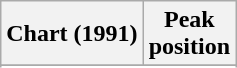<table class="wikitable sortable">
<tr>
<th align="left">Chart (1991)</th>
<th align="center">Peak<br>position</th>
</tr>
<tr>
</tr>
<tr>
</tr>
</table>
